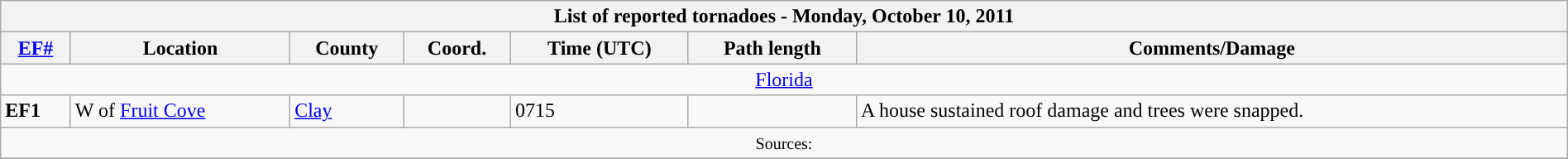<table class="wikitable collapsible" width="100%">
<tr>
<th colspan="7">List of reported tornadoes - Monday, October 10, 2011</th>
</tr>
<tr>
<th><a href='#'>EF#</a></th>
<th>Location</th>
<th>County</th>
<th>Coord.</th>
<th>Time (UTC)</th>
<th>Path length</th>
<th>Comments/Damage</th>
</tr>
<tr>
<td colspan="7" align=center><a href='#'>Florida</a></td>
</tr>
<tr>
<td><strong>EF1</strong></td>
<td>W of <a href='#'>Fruit Cove</a></td>
<td><a href='#'>Clay</a></td>
<td></td>
<td>0715</td>
<td></td>
<td>A house sustained roof damage and trees were snapped.</td>
</tr>
<tr>
<td colspan="7" align=center><small>Sources: </small></td>
</tr>
<tr>
</tr>
</table>
